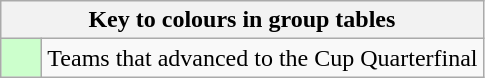<table class="wikitable" style="text-align: center;">
<tr>
<th colspan=2>Key to colours in group tables</th>
</tr>
<tr>
<td style="background:#cfc; width:20px;"></td>
<td align=left>Teams that advanced to the Cup Quarterfinal</td>
</tr>
</table>
